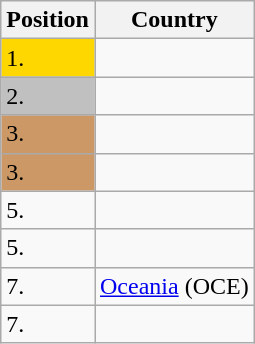<table class=wikitable>
<tr>
<th>Position</th>
<th>Country</th>
</tr>
<tr>
<td bgcolor=gold>1.</td>
<td></td>
</tr>
<tr>
<td bgcolor=silver>2.</td>
<td></td>
</tr>
<tr>
<td bgcolor=CC9966>3.</td>
<td></td>
</tr>
<tr>
<td bgcolor=CC9966>3.</td>
<td></td>
</tr>
<tr>
<td>5.</td>
<td></td>
</tr>
<tr>
<td>5.</td>
<td></td>
</tr>
<tr>
<td>7.</td>
<td> <a href='#'>Oceania</a> (OCE)</td>
</tr>
<tr>
<td>7.</td>
<td></td>
</tr>
</table>
